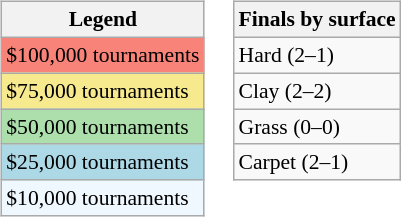<table>
<tr valign=top>
<td><br><table class=wikitable style=font-size:90%>
<tr>
<th>Legend</th>
</tr>
<tr bgcolor=f88379>
<td>$100,000 tournaments</td>
</tr>
<tr bgcolor=f7e98e>
<td>$75,000 tournaments</td>
</tr>
<tr bgcolor=addfad>
<td>$50,000 tournaments</td>
</tr>
<tr bgcolor=lightblue>
<td>$25,000 tournaments</td>
</tr>
<tr bgcolor=f0f8ff>
<td>$10,000 tournaments</td>
</tr>
</table>
</td>
<td><br><table class=wikitable style=font-size:90%>
<tr>
<th>Finals by surface</th>
</tr>
<tr>
<td>Hard (2–1)</td>
</tr>
<tr>
<td>Clay (2–2)</td>
</tr>
<tr>
<td>Grass (0–0)</td>
</tr>
<tr>
<td>Carpet (2–1)</td>
</tr>
</table>
</td>
<td></td>
</tr>
</table>
